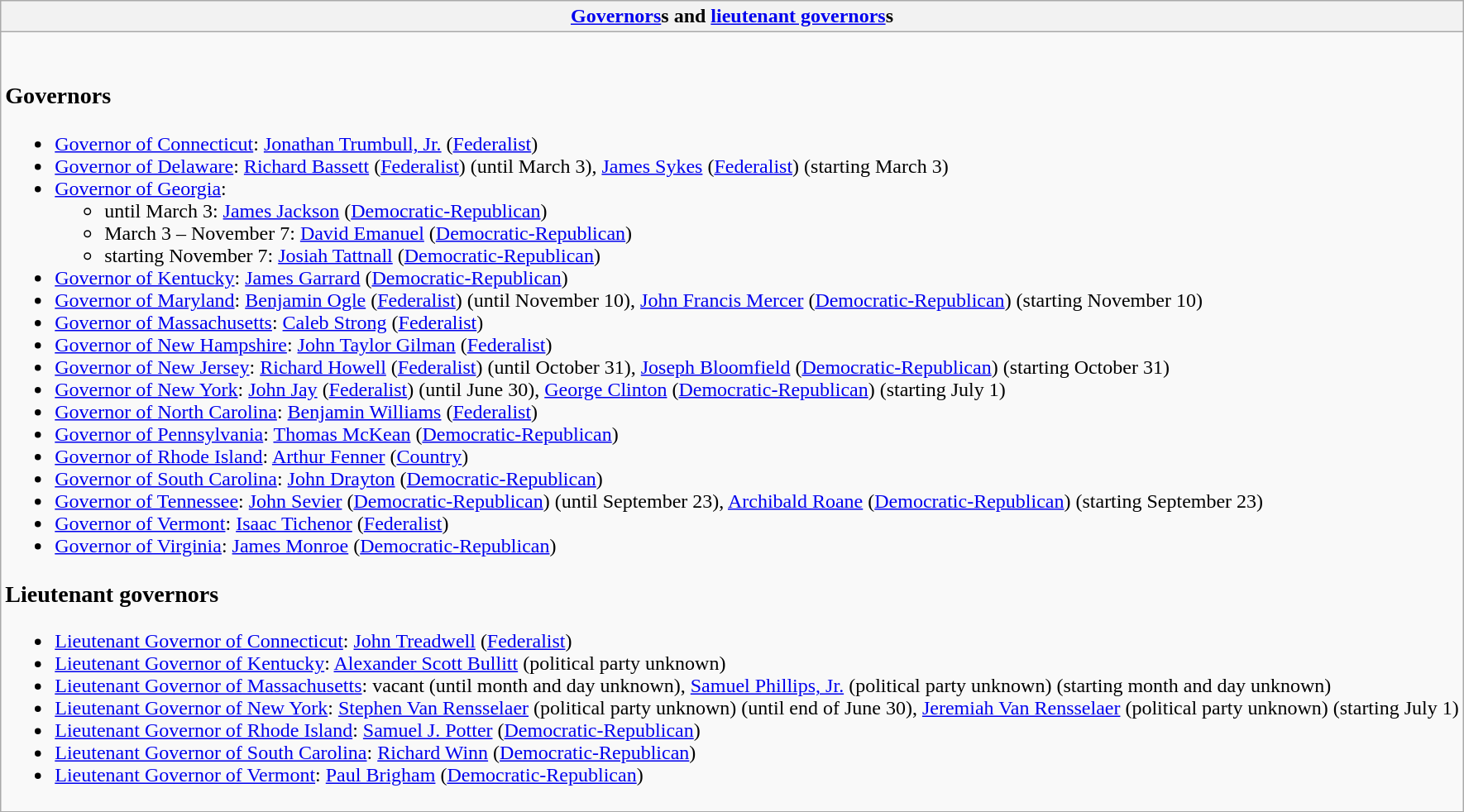<table class="wikitable collapsible collapsed">
<tr>
<th><a href='#'>Governors</a>s and <a href='#'>lieutenant governors</a>s</th>
</tr>
<tr>
<td><br><h3>Governors</h3><ul><li><a href='#'>Governor of Connecticut</a>: <a href='#'>Jonathan Trumbull, Jr.</a> (<a href='#'>Federalist</a>)</li><li><a href='#'>Governor of Delaware</a>: <a href='#'>Richard Bassett</a> (<a href='#'>Federalist</a>) (until March 3), <a href='#'>James Sykes</a> (<a href='#'>Federalist</a>) (starting March 3)</li><li><a href='#'>Governor of Georgia</a>:<ul><li>until March 3: <a href='#'>James Jackson</a> (<a href='#'>Democratic-Republican</a>)</li><li>March 3 – November 7: <a href='#'>David Emanuel</a> (<a href='#'>Democratic-Republican</a>)</li><li>starting November 7: <a href='#'>Josiah Tattnall</a> (<a href='#'>Democratic-Republican</a>)</li></ul></li><li><a href='#'>Governor of Kentucky</a>: <a href='#'>James Garrard</a> (<a href='#'>Democratic-Republican</a>)</li><li><a href='#'>Governor of Maryland</a>: <a href='#'>Benjamin Ogle</a> (<a href='#'>Federalist</a>) (until November 10), <a href='#'>John Francis Mercer</a> (<a href='#'>Democratic-Republican</a>) (starting November 10)</li><li><a href='#'>Governor of Massachusetts</a>: <a href='#'>Caleb Strong</a> (<a href='#'>Federalist</a>)</li><li><a href='#'>Governor of New Hampshire</a>: <a href='#'>John Taylor Gilman</a> (<a href='#'>Federalist</a>)</li><li><a href='#'>Governor of New Jersey</a>: <a href='#'>Richard Howell</a> (<a href='#'>Federalist</a>) (until October 31), <a href='#'>Joseph Bloomfield</a> (<a href='#'>Democratic-Republican</a>) (starting October 31)</li><li><a href='#'>Governor of New York</a>: <a href='#'>John Jay</a> (<a href='#'>Federalist</a>) (until June 30), <a href='#'>George Clinton</a> (<a href='#'>Democratic-Republican</a>) (starting July 1)</li><li><a href='#'>Governor of North Carolina</a>: <a href='#'>Benjamin Williams</a> (<a href='#'>Federalist</a>)</li><li><a href='#'>Governor of Pennsylvania</a>: <a href='#'>Thomas McKean</a> (<a href='#'>Democratic-Republican</a>)</li><li><a href='#'>Governor of Rhode Island</a>: <a href='#'>Arthur Fenner</a> (<a href='#'>Country</a>)</li><li><a href='#'>Governor of South Carolina</a>: <a href='#'>John Drayton</a> (<a href='#'>Democratic-Republican</a>)</li><li><a href='#'>Governor of Tennessee</a>: <a href='#'>John Sevier</a> (<a href='#'>Democratic-Republican</a>) (until September 23), <a href='#'>Archibald Roane</a> (<a href='#'>Democratic-Republican</a>) (starting September 23)</li><li><a href='#'>Governor of Vermont</a>: <a href='#'>Isaac Tichenor</a> (<a href='#'>Federalist</a>)</li><li><a href='#'>Governor of Virginia</a>: <a href='#'>James Monroe</a> (<a href='#'>Democratic-Republican</a>)</li></ul><h3>Lieutenant governors</h3><ul><li><a href='#'>Lieutenant Governor of Connecticut</a>: <a href='#'>John Treadwell</a> (<a href='#'>Federalist</a>)</li><li><a href='#'>Lieutenant Governor of Kentucky</a>: <a href='#'>Alexander Scott Bullitt</a> (political party unknown)</li><li><a href='#'>Lieutenant Governor of Massachusetts</a>: vacant (until month and day unknown), <a href='#'>Samuel Phillips, Jr.</a> (political party unknown) (starting month and day unknown)</li><li><a href='#'>Lieutenant Governor of New York</a>: <a href='#'>Stephen Van Rensselaer</a> (political party unknown) (until end of June 30), <a href='#'>Jeremiah Van Rensselaer</a> (political party unknown) (starting July 1)</li><li><a href='#'>Lieutenant Governor of Rhode Island</a>: <a href='#'>Samuel J. Potter</a> (<a href='#'>Democratic-Republican</a>)</li><li><a href='#'>Lieutenant Governor of South Carolina</a>: <a href='#'>Richard Winn</a> (<a href='#'>Democratic-Republican</a>)</li><li><a href='#'>Lieutenant Governor of Vermont</a>: <a href='#'>Paul Brigham</a> (<a href='#'>Democratic-Republican</a>)</li></ul></td>
</tr>
</table>
